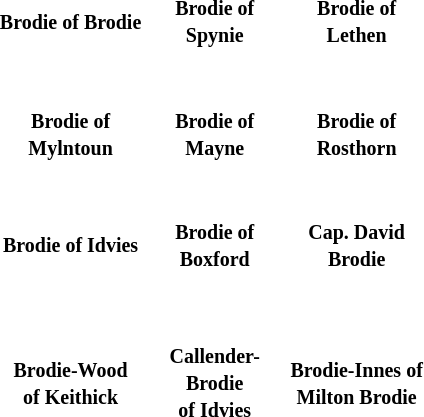<table style="width:290px; height:340px" align="right" border="0">
<tr>
<th><small>Brodie of Brodie</small></th>
<th><small>Brodie of Spynie</small></th>
<th><small>Brodie of Lethen</small></th>
</tr>
<tr>
<th><small>Brodie of Mylntoun</small></th>
<th><small>Brodie of Mayne</small></th>
<th><small>Brodie of Rosthorn</small></th>
</tr>
<tr>
<th><small>Brodie of Idvies</small></th>
<th><small>Brodie of Boxford</small></th>
<th><small>Cap. David Brodie</small></th>
</tr>
<tr>
<th><small>Brodie-Wood<br>of Keithick </small></th>
<th><small>Callender-Brodie<br> of Idvies</small></th>
<th><small>Brodie-Innes of<br> Milton Brodie</small></th>
</tr>
<tr>
<th></th>
<th></th>
</tr>
</table>
